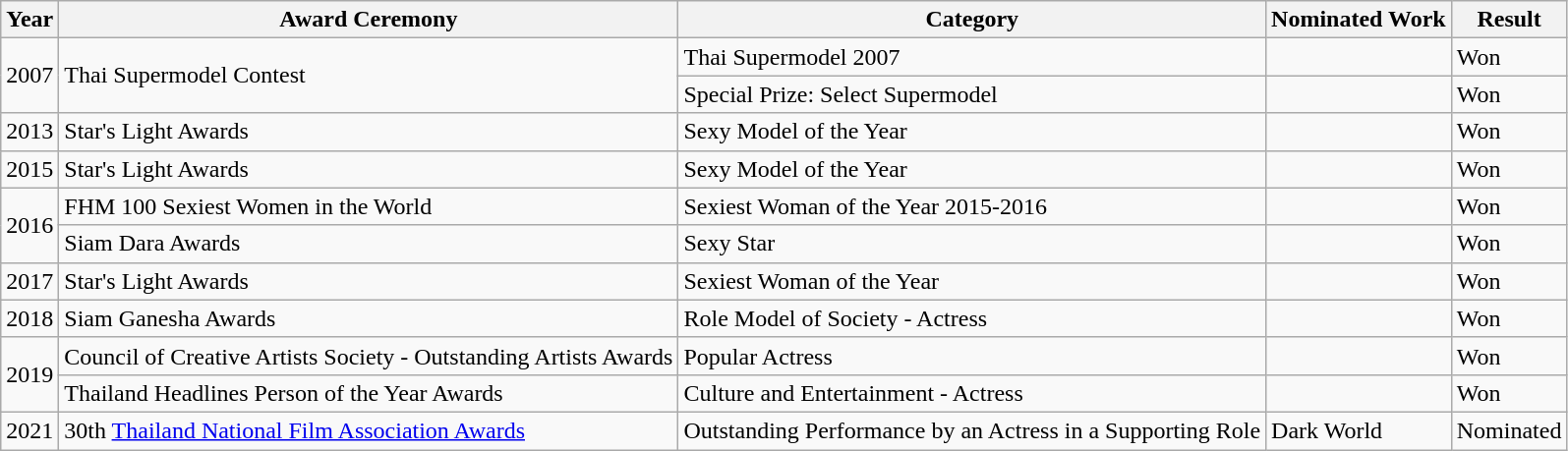<table class="wikitable">
<tr>
<th>Year</th>
<th>Award Ceremony</th>
<th>Category</th>
<th>Nominated Work</th>
<th>Result</th>
</tr>
<tr>
<td rowspan=2>2007</td>
<td rowspan=2>Thai Supermodel Contest</td>
<td>Thai Supermodel 2007</td>
<td></td>
<td>Won</td>
</tr>
<tr>
<td>Special Prize: Select Supermodel</td>
<td></td>
<td>Won</td>
</tr>
<tr>
<td>2013</td>
<td>Star's Light Awards</td>
<td>Sexy Model of the Year</td>
<td></td>
<td>Won</td>
</tr>
<tr>
<td>2015</td>
<td>Star's Light Awards</td>
<td>Sexy Model of the Year</td>
<td></td>
<td>Won</td>
</tr>
<tr>
<td rowspan=2>2016</td>
<td>FHM 100 Sexiest Women in the World</td>
<td>Sexiest Woman of the Year 2015-2016</td>
<td></td>
<td>Won</td>
</tr>
<tr>
<td>Siam Dara Awards</td>
<td>Sexy Star</td>
<td></td>
<td>Won</td>
</tr>
<tr>
<td>2017</td>
<td>Star's Light Awards</td>
<td>Sexiest Woman of the Year</td>
<td></td>
<td>Won</td>
</tr>
<tr>
<td>2018</td>
<td>Siam Ganesha Awards</td>
<td>Role Model of Society - Actress</td>
<td></td>
<td>Won</td>
</tr>
<tr>
<td rowspan=2>2019</td>
<td>Council of Creative Artists Society - Outstanding Artists Awards</td>
<td>Popular Actress</td>
<td></td>
<td>Won</td>
</tr>
<tr>
<td>Thailand Headlines Person of the Year Awards</td>
<td>Culture and Entertainment - Actress</td>
<td></td>
<td>Won</td>
</tr>
<tr>
<td>2021</td>
<td>30th <a href='#'>Thailand National Film Association Awards</a></td>
<td>Outstanding Performance by an Actress in a Supporting Role</td>
<td>Dark World</td>
<td>Nominated</td>
</tr>
</table>
